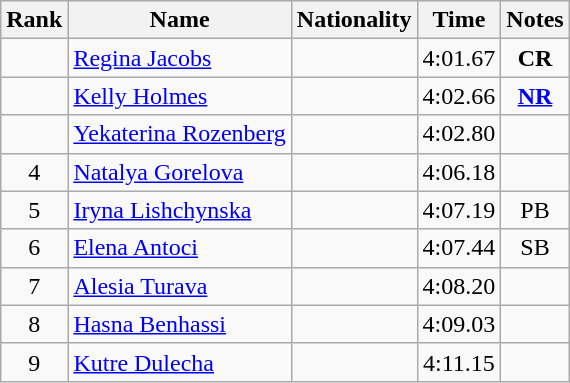<table class="wikitable sortable" style="text-align:center">
<tr>
<th>Rank</th>
<th>Name</th>
<th>Nationality</th>
<th>Time</th>
<th>Notes</th>
</tr>
<tr>
<td></td>
<td align="left"><a href='#'>Regina Jacobs</a></td>
<td align=left></td>
<td>4:01.67</td>
<td><strong>CR</strong></td>
</tr>
<tr>
<td></td>
<td align="left"><a href='#'>Kelly Holmes</a></td>
<td align=left></td>
<td>4:02.66</td>
<td><strong><a href='#'>NR</a></strong></td>
</tr>
<tr>
<td></td>
<td align="left"><a href='#'>Yekaterina Rozenberg</a></td>
<td align=left></td>
<td>4:02.80</td>
<td></td>
</tr>
<tr>
<td>4</td>
<td align="left"><a href='#'>Natalya Gorelova</a></td>
<td align=left></td>
<td>4:06.18</td>
<td></td>
</tr>
<tr>
<td>5</td>
<td align="left"><a href='#'>Iryna Lishchynska</a></td>
<td align=left></td>
<td>4:07.19</td>
<td>PB</td>
</tr>
<tr>
<td>6</td>
<td align="left"><a href='#'>Elena Antoci</a></td>
<td align=left></td>
<td>4:07.44</td>
<td>SB</td>
</tr>
<tr>
<td>7</td>
<td align="left"><a href='#'>Alesia Turava</a></td>
<td align=left></td>
<td>4:08.20</td>
<td></td>
</tr>
<tr>
<td>8</td>
<td align="left"><a href='#'>Hasna Benhassi</a></td>
<td align=left></td>
<td>4:09.03</td>
<td></td>
</tr>
<tr>
<td>9</td>
<td align="left"><a href='#'>Kutre Dulecha</a></td>
<td align=left></td>
<td>4:11.15</td>
<td></td>
</tr>
</table>
